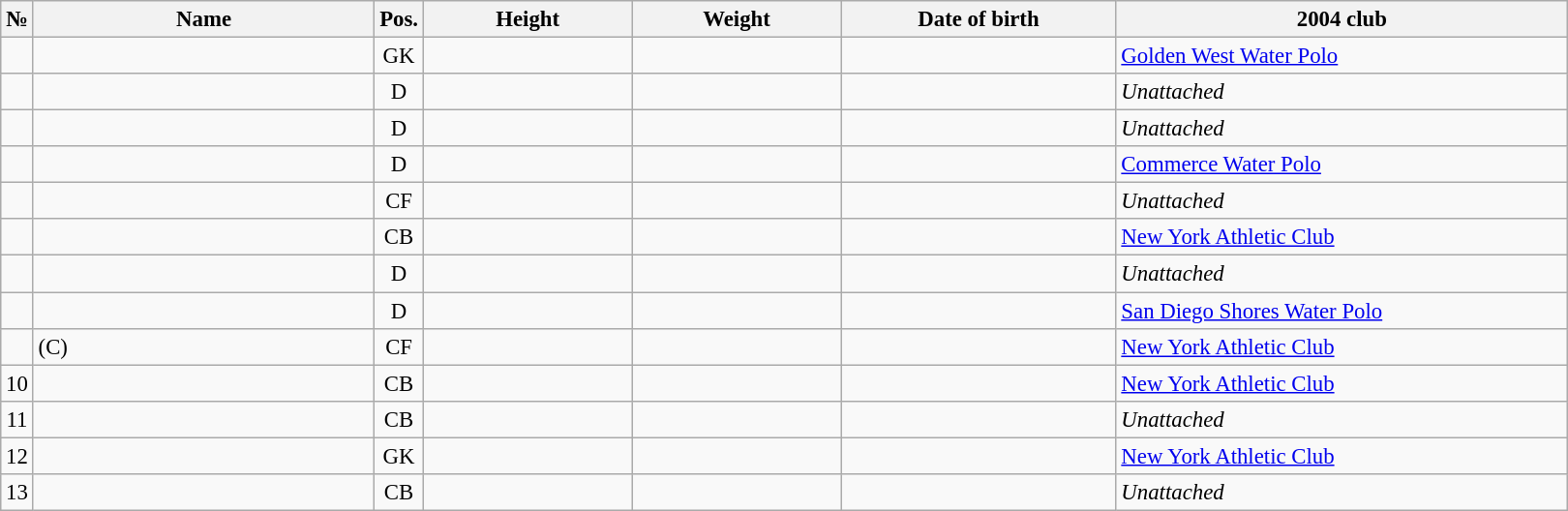<table class="wikitable sortable" style="font-size:95%; text-align:center;">
<tr>
<th>№</th>
<th style="width:15em">Name</th>
<th>Pos.</th>
<th style="width:9em">Height</th>
<th style="width:9em">Weight</th>
<th style="width:12em">Date of birth</th>
<th style="width:20em">2004 club</th>
</tr>
<tr>
<td></td>
<td style="text-align:left;"></td>
<td>GK</td>
<td></td>
<td></td>
<td style="text-align:right;"></td>
<td style="text-align:left;"> <a href='#'>Golden West Water Polo</a></td>
</tr>
<tr>
<td></td>
<td style="text-align:left;"></td>
<td>D</td>
<td></td>
<td></td>
<td style="text-align:right;"></td>
<td style="text-align:left;"><em>Unattached</em></td>
</tr>
<tr>
<td></td>
<td style="text-align:left;"></td>
<td>D</td>
<td></td>
<td></td>
<td style="text-align:right;"></td>
<td style="text-align:left;"><em>Unattached</em></td>
</tr>
<tr>
<td></td>
<td style="text-align:left;"></td>
<td>D</td>
<td></td>
<td></td>
<td style="text-align:right;"></td>
<td style="text-align:left;"> <a href='#'>Commerce Water Polo</a></td>
</tr>
<tr>
<td></td>
<td style="text-align:left;"></td>
<td>CF</td>
<td></td>
<td></td>
<td style="text-align:right;"></td>
<td style="text-align:left;"><em>Unattached</em></td>
</tr>
<tr>
<td></td>
<td style="text-align:left;"></td>
<td>CB</td>
<td></td>
<td></td>
<td style="text-align:right;"></td>
<td style="text-align:left;"> <a href='#'>New York Athletic Club</a></td>
</tr>
<tr>
<td></td>
<td style="text-align:left;"></td>
<td>D</td>
<td></td>
<td></td>
<td style="text-align:right;"></td>
<td style="text-align:left;"><em>Unattached</em></td>
</tr>
<tr>
<td></td>
<td style="text-align:left;"></td>
<td>D</td>
<td></td>
<td></td>
<td style="text-align:right;"></td>
<td style="text-align:left;"> <a href='#'>San Diego Shores Water Polo</a></td>
</tr>
<tr>
<td></td>
<td style="text-align:left;"> (C)</td>
<td>CF</td>
<td></td>
<td></td>
<td style="text-align:right;"></td>
<td style="text-align:left;"> <a href='#'>New York Athletic Club</a></td>
</tr>
<tr>
<td>10</td>
<td style="text-align:left;"></td>
<td>CB</td>
<td></td>
<td></td>
<td style="text-align:right;"></td>
<td style="text-align:left;"> <a href='#'>New York Athletic Club</a></td>
</tr>
<tr>
<td>11</td>
<td style="text-align:left;"></td>
<td>CB</td>
<td></td>
<td></td>
<td style="text-align:right;"></td>
<td style="text-align:left;"><em>Unattached</em></td>
</tr>
<tr>
<td>12</td>
<td style="text-align:left;"></td>
<td>GK</td>
<td></td>
<td></td>
<td style="text-align:right;"></td>
<td style="text-align:left;"> <a href='#'>New York Athletic Club</a></td>
</tr>
<tr>
<td>13</td>
<td style="text-align:left;"></td>
<td>CB</td>
<td></td>
<td></td>
<td style="text-align:right;"></td>
<td style="text-align:left;"><em>Unattached</em></td>
</tr>
</table>
